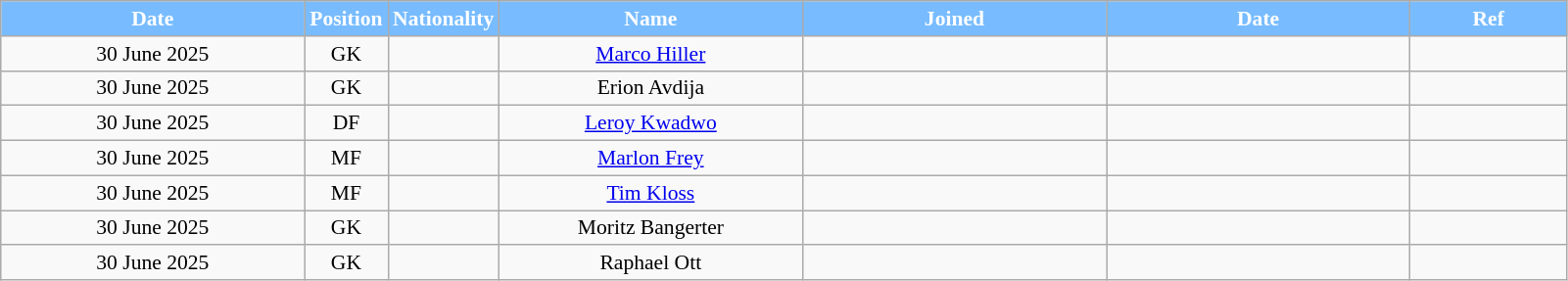<table class="wikitable"  style="text-align:center; font-size:90%; ">
<tr>
<th style="background:#78BCFF; color:white; width:200px;">Date</th>
<th style="background:#78BCFF; color:white; width:50px;">Position</th>
<th style="background:#78BCFF; color:white; width:50px;">Nationality</th>
<th style="background:#78BCFF; color:white; width:200px;">Name</th>
<th style="background:#78BCFF; color:white; width:200px;">Joined</th>
<th style="background:#78BCFF; color:white; width:200px;">Date</th>
<th style="background:#78BCFF; color:white; width:100px;">Ref</th>
</tr>
<tr>
<td>30 June 2025</td>
<td>GK</td>
<td></td>
<td><a href='#'>Marco Hiller</a></td>
<td></td>
<td></td>
<td></td>
</tr>
<tr>
<td>30 June 2025</td>
<td>GK</td>
<td></td>
<td>Erion Avdija</td>
<td></td>
<td></td>
<td></td>
</tr>
<tr>
<td>30 June 2025</td>
<td>DF</td>
<td></td>
<td><a href='#'>Leroy Kwadwo</a></td>
<td></td>
<td></td>
<td></td>
</tr>
<tr>
<td>30 June 2025</td>
<td>MF</td>
<td></td>
<td><a href='#'>Marlon Frey</a></td>
<td></td>
<td></td>
<td></td>
</tr>
<tr>
<td>30 June 2025</td>
<td>MF</td>
<td></td>
<td><a href='#'>Tim Kloss</a></td>
<td></td>
<td></td>
<td></td>
</tr>
<tr>
<td>30 June 2025</td>
<td>GK</td>
<td></td>
<td>Moritz Bangerter</td>
<td></td>
<td></td>
<td></td>
</tr>
<tr>
<td>30 June 2025</td>
<td>GK</td>
<td></td>
<td>Raphael Ott</td>
<td></td>
<td></td>
<td></td>
</tr>
</table>
